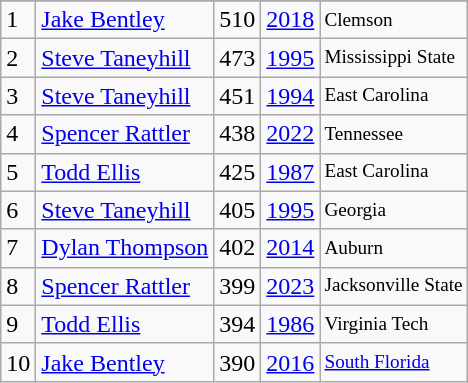<table class="wikitable">
<tr>
</tr>
<tr>
<td>1</td>
<td><a href='#'>Jake Bentley</a></td>
<td>510</td>
<td><a href='#'>2018</a></td>
<td style="font-size:80%;">Clemson</td>
</tr>
<tr>
<td>2</td>
<td><a href='#'>Steve Taneyhill</a></td>
<td>473</td>
<td><a href='#'>1995</a></td>
<td style="font-size:80%;">Mississippi State</td>
</tr>
<tr>
<td>3</td>
<td><a href='#'>Steve Taneyhill</a></td>
<td>451</td>
<td><a href='#'>1994</a></td>
<td style="font-size:80%;">East Carolina</td>
</tr>
<tr>
<td>4</td>
<td><a href='#'>Spencer Rattler</a></td>
<td>438</td>
<td><a href='#'>2022</a></td>
<td style="font-size:80%;">Tennessee</td>
</tr>
<tr>
<td>5</td>
<td><a href='#'>Todd Ellis</a></td>
<td>425</td>
<td><a href='#'>1987</a></td>
<td style="font-size:80%;">East Carolina</td>
</tr>
<tr>
<td>6</td>
<td><a href='#'>Steve Taneyhill</a></td>
<td>405</td>
<td><a href='#'>1995</a></td>
<td style="font-size:80%;">Georgia</td>
</tr>
<tr>
<td>7</td>
<td><a href='#'>Dylan Thompson</a></td>
<td>402</td>
<td><a href='#'>2014</a></td>
<td style="font-size:80%;">Auburn</td>
</tr>
<tr>
<td>8</td>
<td><a href='#'>Spencer Rattler</a></td>
<td>399</td>
<td><a href='#'>2023</a></td>
<td style="font-size:80%;">Jacksonville State</td>
</tr>
<tr>
<td>9</td>
<td><a href='#'>Todd Ellis</a></td>
<td>394</td>
<td><a href='#'>1986</a></td>
<td style="font-size:80%;">Virginia Tech</td>
</tr>
<tr>
<td>10</td>
<td><a href='#'>Jake Bentley</a></td>
<td>390</td>
<td><a href='#'>2016</a></td>
<td style="font-size:80%;"><a href='#'>South Florida</a></td>
</tr>
</table>
